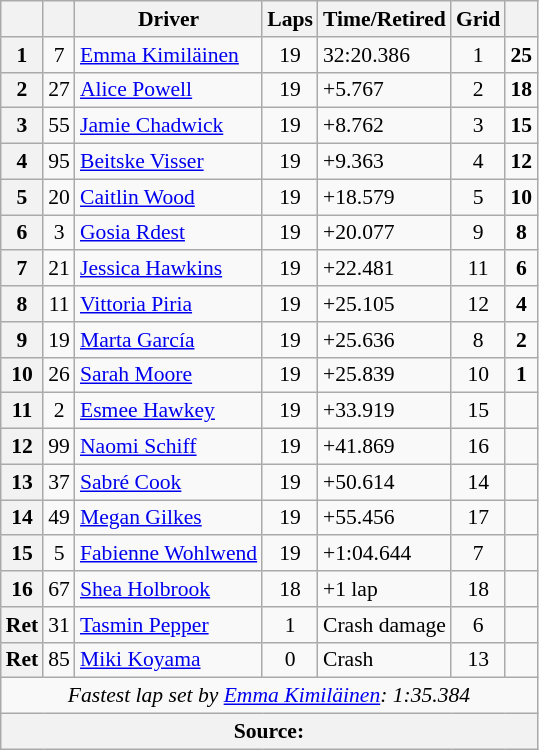<table class="wikitable" style="font-size: 90%;">
<tr>
<th></th>
<th></th>
<th>Driver</th>
<th>Laps</th>
<th>Time/Retired</th>
<th>Grid</th>
<th></th>
</tr>
<tr>
<th>1</th>
<td align="center">7</td>
<td> <a href='#'>Emma Kimiläinen</a></td>
<td align="center">19</td>
<td>32:20.386</td>
<td align="center">1</td>
<td align="center"><strong>25</strong></td>
</tr>
<tr>
<th>2</th>
<td align="center">27</td>
<td> <a href='#'>Alice Powell</a></td>
<td align="center">19</td>
<td>+5.767</td>
<td align="center">2</td>
<td align="center"><strong>18</strong></td>
</tr>
<tr>
<th>3</th>
<td align="center">55</td>
<td> <a href='#'>Jamie Chadwick</a></td>
<td align="center">19</td>
<td>+8.762</td>
<td align="center">3</td>
<td align="center"><strong>15</strong></td>
</tr>
<tr>
<th>4</th>
<td align="center">95</td>
<td> <a href='#'>Beitske Visser</a></td>
<td align="center">19</td>
<td>+9.363</td>
<td align="center">4</td>
<td align="center"><strong>12</strong></td>
</tr>
<tr>
<th>5</th>
<td align="center">20</td>
<td> <a href='#'>Caitlin Wood</a></td>
<td align="center">19</td>
<td>+18.579</td>
<td align="center">5</td>
<td align="center"><strong>10</strong></td>
</tr>
<tr>
<th>6</th>
<td align="center">3</td>
<td> <a href='#'>Gosia Rdest</a></td>
<td align="center">19</td>
<td>+20.077</td>
<td align="center">9</td>
<td align="center"><strong>8</strong></td>
</tr>
<tr>
<th>7</th>
<td align="center">21</td>
<td> <a href='#'>Jessica Hawkins</a></td>
<td align="center">19</td>
<td>+22.481</td>
<td align="center">11</td>
<td align="center"><strong>6</strong></td>
</tr>
<tr>
<th>8</th>
<td align="center">11</td>
<td> <a href='#'>Vittoria Piria</a></td>
<td align="center">19</td>
<td>+25.105</td>
<td align="center">12</td>
<td align="center"><strong>4</strong></td>
</tr>
<tr>
<th>9</th>
<td align="center">19</td>
<td> <a href='#'>Marta García</a></td>
<td align="center">19</td>
<td>+25.636</td>
<td align="center">8</td>
<td align="center"><strong>2</strong></td>
</tr>
<tr>
<th>10</th>
<td align="center">26</td>
<td> <a href='#'>Sarah Moore</a></td>
<td align="center">19</td>
<td>+25.839</td>
<td align="center">10</td>
<td align="center"><strong>1</strong></td>
</tr>
<tr>
<th>11</th>
<td align="center">2</td>
<td> <a href='#'>Esmee Hawkey</a></td>
<td align="center">19</td>
<td>+33.919</td>
<td align="center">15</td>
<td></td>
</tr>
<tr>
<th>12</th>
<td align="center">99</td>
<td> <a href='#'>Naomi Schiff</a></td>
<td align="center">19</td>
<td>+41.869</td>
<td align="center">16</td>
<td></td>
</tr>
<tr>
<th>13</th>
<td align="center">37</td>
<td> <a href='#'>Sabré Cook</a></td>
<td align="center">19</td>
<td>+50.614</td>
<td align="center">14</td>
<td></td>
</tr>
<tr>
<th>14</th>
<td align="center">49</td>
<td> <a href='#'>Megan Gilkes</a></td>
<td align="center">19</td>
<td>+55.456</td>
<td align="center">17</td>
<td></td>
</tr>
<tr>
<th>15</th>
<td align="center">5</td>
<td> <a href='#'>Fabienne Wohlwend</a></td>
<td align="center">19</td>
<td>+1:04.644</td>
<td align="center">7</td>
<td></td>
</tr>
<tr>
<th>16</th>
<td align="center">67</td>
<td> <a href='#'>Shea Holbrook</a></td>
<td align="center">18</td>
<td>+1 lap</td>
<td align="center">18</td>
<td></td>
</tr>
<tr>
<th>Ret</th>
<td align="center">31</td>
<td> <a href='#'>Tasmin Pepper</a></td>
<td align="center">1</td>
<td>Crash damage</td>
<td align="center">6</td>
<td></td>
</tr>
<tr>
<th>Ret</th>
<td align="center">85</td>
<td> <a href='#'>Miki Koyama</a></td>
<td align="center">0</td>
<td>Crash</td>
<td align="center">13</td>
<td></td>
</tr>
<tr>
<td colspan=7 align=center><em>Fastest lap set by <a href='#'>Emma Kimiläinen</a>: 1:35.384</em></td>
</tr>
<tr>
<th colspan=7>Source:</th>
</tr>
</table>
